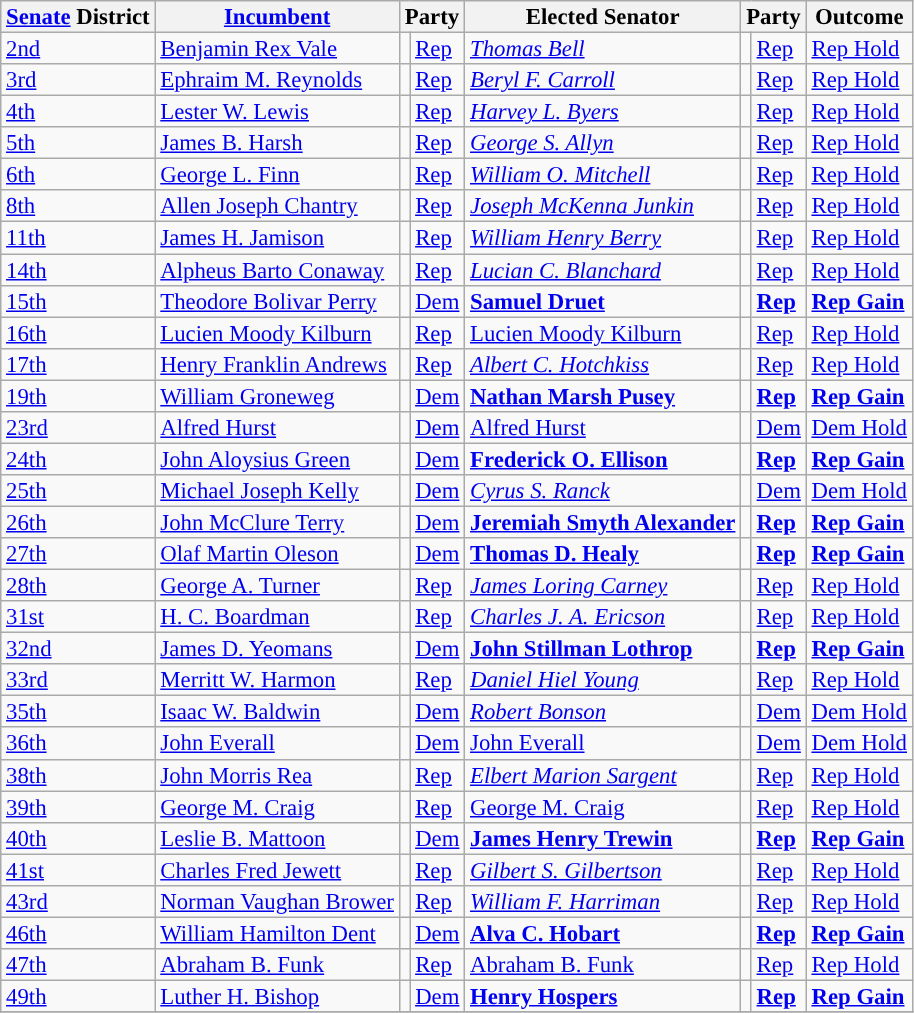<table class="sortable wikitable" style="font-size:95%;line-height:14px;">
<tr>
<th class="sortable"><a href='#'>Senate</a> District</th>
<th class="sortable"><a href='#'>Incumbent</a></th>
<th colspan="2">Party</th>
<th class="sortable">Elected Senator</th>
<th colspan="2">Party</th>
<th class="sortable">Outcome</th>
</tr>
<tr>
<td><a href='#'>2nd</a></td>
<td><a href='#'>Benjamin Rex Vale</a></td>
<td style="background:"></td>
<td><a href='#'>Rep</a></td>
<td><em><a href='#'>Thomas Bell</a></em></td>
<td style="background:"></td>
<td><a href='#'>Rep</a></td>
<td><a href='#'>Rep Hold</a></td>
</tr>
<tr>
<td><a href='#'>3rd</a></td>
<td><a href='#'>Ephraim M. Reynolds</a></td>
<td style="background:"></td>
<td><a href='#'>Rep</a></td>
<td><em><a href='#'>Beryl F. Carroll</a></em></td>
<td style="background:"></td>
<td><a href='#'>Rep</a></td>
<td><a href='#'>Rep Hold</a></td>
</tr>
<tr>
<td><a href='#'>4th</a></td>
<td><a href='#'>Lester W. Lewis</a></td>
<td style="background:"></td>
<td><a href='#'>Rep</a></td>
<td><em><a href='#'>Harvey L. Byers</a></em></td>
<td style="background:"></td>
<td><a href='#'>Rep</a></td>
<td><a href='#'>Rep Hold</a></td>
</tr>
<tr>
<td><a href='#'>5th</a></td>
<td><a href='#'>James B. Harsh</a></td>
<td style="background:"></td>
<td><a href='#'>Rep</a></td>
<td><em><a href='#'>George S. Allyn</a></em></td>
<td style="background:"></td>
<td><a href='#'>Rep</a></td>
<td><a href='#'>Rep Hold</a></td>
</tr>
<tr>
<td><a href='#'>6th</a></td>
<td><a href='#'>George L. Finn</a></td>
<td style="background:"></td>
<td><a href='#'>Rep</a></td>
<td><em><a href='#'>William O. Mitchell</a></em></td>
<td style="background:"></td>
<td><a href='#'>Rep</a></td>
<td><a href='#'>Rep Hold</a></td>
</tr>
<tr>
<td><a href='#'>8th</a></td>
<td><a href='#'>Allen Joseph Chantry</a></td>
<td style="background:"></td>
<td><a href='#'>Rep</a></td>
<td><em><a href='#'>Joseph McKenna Junkin</a></em></td>
<td style="background:"></td>
<td><a href='#'>Rep</a></td>
<td><a href='#'>Rep Hold</a></td>
</tr>
<tr>
<td><a href='#'>11th</a></td>
<td><a href='#'>James H. Jamison</a></td>
<td style="background:"></td>
<td><a href='#'>Rep</a></td>
<td><em><a href='#'>William Henry Berry</a></em></td>
<td style="background:"></td>
<td><a href='#'>Rep</a></td>
<td><a href='#'>Rep Hold</a></td>
</tr>
<tr>
<td><a href='#'>14th</a></td>
<td><a href='#'>Alpheus Barto Conaway</a></td>
<td style="background:"></td>
<td><a href='#'>Rep</a></td>
<td><em><a href='#'>Lucian C. Blanchard</a></em></td>
<td style="background:"></td>
<td><a href='#'>Rep</a></td>
<td><a href='#'>Rep Hold</a></td>
</tr>
<tr>
<td><a href='#'>15th</a></td>
<td><a href='#'>Theodore Bolivar Perry</a></td>
<td style="background:"></td>
<td><a href='#'>Dem</a></td>
<td><strong><a href='#'>Samuel Druet</a></strong></td>
<td style="background:"></td>
<td><strong><a href='#'>Rep</a></strong></td>
<td><strong><a href='#'>Rep Gain</a></strong></td>
</tr>
<tr>
<td><a href='#'>16th</a></td>
<td><a href='#'>Lucien Moody Kilburn</a></td>
<td style="background:"></td>
<td><a href='#'>Rep</a></td>
<td><a href='#'>Lucien Moody Kilburn</a></td>
<td style="background:"></td>
<td><a href='#'>Rep</a></td>
<td><a href='#'>Rep Hold</a></td>
</tr>
<tr>
<td><a href='#'>17th</a></td>
<td><a href='#'>Henry Franklin Andrews</a></td>
<td style="background:"></td>
<td><a href='#'>Rep</a></td>
<td><em><a href='#'>Albert C. Hotchkiss</a></em></td>
<td style="background:"></td>
<td><a href='#'>Rep</a></td>
<td><a href='#'>Rep Hold</a></td>
</tr>
<tr>
<td><a href='#'>19th</a></td>
<td><a href='#'>William Groneweg</a></td>
<td style="background:"></td>
<td><a href='#'>Dem</a></td>
<td><strong><a href='#'>Nathan Marsh Pusey</a></strong></td>
<td style="background:"></td>
<td><strong><a href='#'>Rep</a></strong></td>
<td><strong><a href='#'>Rep Gain</a></strong></td>
</tr>
<tr>
<td><a href='#'>23rd</a></td>
<td><a href='#'>Alfred Hurst</a></td>
<td style="background:"></td>
<td><a href='#'>Dem</a></td>
<td><a href='#'>Alfred Hurst</a></td>
<td style="background:"></td>
<td><a href='#'>Dem</a></td>
<td><a href='#'>Dem Hold</a></td>
</tr>
<tr>
<td><a href='#'>24th</a></td>
<td><a href='#'>John Aloysius Green</a></td>
<td style="background:"></td>
<td><a href='#'>Dem</a></td>
<td><strong><a href='#'>Frederick O. Ellison</a></strong></td>
<td style="background:"></td>
<td><strong><a href='#'>Rep</a></strong></td>
<td><strong><a href='#'>Rep Gain</a></strong></td>
</tr>
<tr>
<td><a href='#'>25th</a></td>
<td><a href='#'>Michael Joseph Kelly</a></td>
<td style="background:"></td>
<td><a href='#'>Dem</a></td>
<td><em><a href='#'>Cyrus S. Ranck</a></em></td>
<td style="background:"></td>
<td><a href='#'>Dem</a></td>
<td><a href='#'>Dem Hold</a></td>
</tr>
<tr>
<td><a href='#'>26th</a></td>
<td><a href='#'>John McClure Terry</a></td>
<td style="background:"></td>
<td><a href='#'>Dem</a></td>
<td><strong><a href='#'>Jeremiah Smyth Alexander</a></strong></td>
<td style="background:"></td>
<td><strong><a href='#'>Rep</a></strong></td>
<td><strong><a href='#'>Rep Gain</a></strong></td>
</tr>
<tr>
<td><a href='#'>27th</a></td>
<td><a href='#'>Olaf Martin Oleson</a></td>
<td style="background:"></td>
<td><a href='#'>Dem</a></td>
<td><strong><a href='#'>Thomas D. Healy</a></strong></td>
<td style="background:"></td>
<td><strong><a href='#'>Rep</a></strong></td>
<td><strong><a href='#'>Rep Gain</a></strong></td>
</tr>
<tr>
<td><a href='#'>28th</a></td>
<td><a href='#'>George A. Turner</a></td>
<td style="background:"></td>
<td><a href='#'>Rep</a></td>
<td><em><a href='#'>James Loring Carney</a></em></td>
<td style="background:"></td>
<td><a href='#'>Rep</a></td>
<td><a href='#'>Rep Hold</a></td>
</tr>
<tr>
<td><a href='#'>31st</a></td>
<td><a href='#'>H. C. Boardman</a></td>
<td style="background:"></td>
<td><a href='#'>Rep</a></td>
<td><em><a href='#'>Charles J. A. Ericson</a></em></td>
<td style="background:"></td>
<td><a href='#'>Rep</a></td>
<td><a href='#'>Rep Hold</a></td>
</tr>
<tr>
<td><a href='#'>32nd</a></td>
<td><a href='#'>James D. Yeomans</a></td>
<td style="background:"></td>
<td><a href='#'>Dem</a></td>
<td><strong><a href='#'>John Stillman Lothrop</a></strong></td>
<td style="background:"></td>
<td><strong><a href='#'>Rep</a></strong></td>
<td><strong><a href='#'>Rep Gain</a></strong></td>
</tr>
<tr>
<td><a href='#'>33rd</a></td>
<td><a href='#'>Merritt W. Harmon</a></td>
<td style="background:"></td>
<td><a href='#'>Rep</a></td>
<td><em><a href='#'>Daniel Hiel Young</a></em></td>
<td style="background:"></td>
<td><a href='#'>Rep</a></td>
<td><a href='#'>Rep Hold</a></td>
</tr>
<tr>
<td><a href='#'>35th</a></td>
<td><a href='#'>Isaac W. Baldwin</a></td>
<td style="background:"></td>
<td><a href='#'>Dem</a></td>
<td><em><a href='#'>Robert Bonson</a></em></td>
<td style="background:"></td>
<td><a href='#'>Dem</a></td>
<td><a href='#'>Dem Hold</a></td>
</tr>
<tr>
<td><a href='#'>36th</a></td>
<td><a href='#'>John Everall</a></td>
<td style="background:"></td>
<td><a href='#'>Dem</a></td>
<td><a href='#'>John Everall</a></td>
<td style="background:"></td>
<td><a href='#'>Dem</a></td>
<td><a href='#'>Dem Hold</a></td>
</tr>
<tr>
<td><a href='#'>38th</a></td>
<td><a href='#'>John Morris Rea</a></td>
<td style="background:"></td>
<td><a href='#'>Rep</a></td>
<td><em><a href='#'>Elbert Marion Sargent</a></em></td>
<td style="background:"></td>
<td><a href='#'>Rep</a></td>
<td><a href='#'>Rep Hold</a></td>
</tr>
<tr>
<td><a href='#'>39th</a></td>
<td><a href='#'>George M. Craig</a></td>
<td style="background:"></td>
<td><a href='#'>Rep</a></td>
<td><a href='#'>George M. Craig</a></td>
<td style="background:"></td>
<td><a href='#'>Rep</a></td>
<td><a href='#'>Rep Hold</a></td>
</tr>
<tr>
<td><a href='#'>40th</a></td>
<td><a href='#'>Leslie B. Mattoon</a></td>
<td style="background:"></td>
<td><a href='#'>Dem</a></td>
<td><strong><a href='#'>James Henry Trewin</a></strong></td>
<td style="background:"></td>
<td><strong><a href='#'>Rep</a></strong></td>
<td><strong><a href='#'>Rep Gain</a></strong></td>
</tr>
<tr>
<td><a href='#'>41st</a></td>
<td><a href='#'>Charles Fred Jewett</a></td>
<td style="background:"></td>
<td><a href='#'>Rep</a></td>
<td><em><a href='#'>Gilbert S. Gilbertson</a></em></td>
<td style="background:"></td>
<td><a href='#'>Rep</a></td>
<td><a href='#'>Rep Hold</a></td>
</tr>
<tr>
<td><a href='#'>43rd</a></td>
<td><a href='#'>Norman Vaughan Brower</a></td>
<td style="background:"></td>
<td><a href='#'>Rep</a></td>
<td><em><a href='#'>William F. Harriman</a></em></td>
<td style="background:"></td>
<td><a href='#'>Rep</a></td>
<td><a href='#'>Rep Hold</a></td>
</tr>
<tr>
<td><a href='#'>46th</a></td>
<td><a href='#'>William Hamilton Dent</a></td>
<td style="background:"></td>
<td><a href='#'>Dem</a></td>
<td><strong><a href='#'>Alva C. Hobart</a></strong></td>
<td style="background:"></td>
<td><strong><a href='#'>Rep</a></strong></td>
<td><strong><a href='#'>Rep Gain</a></strong></td>
</tr>
<tr>
<td><a href='#'>47th</a></td>
<td><a href='#'>Abraham B. Funk</a></td>
<td style="background:"></td>
<td><a href='#'>Rep</a></td>
<td><a href='#'>Abraham B. Funk</a></td>
<td style="background:"></td>
<td><a href='#'>Rep</a></td>
<td><a href='#'>Rep Hold</a></td>
</tr>
<tr>
<td><a href='#'>49th</a></td>
<td><a href='#'>Luther H. Bishop</a></td>
<td style="background:"></td>
<td><a href='#'>Dem</a></td>
<td><strong><a href='#'>Henry Hospers</a></strong></td>
<td style="background:"></td>
<td><strong><a href='#'>Rep</a></strong></td>
<td><strong><a href='#'>Rep Gain</a></strong></td>
</tr>
<tr>
</tr>
</table>
